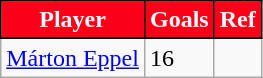<table class="wikitable">
<tr>
<th style="background:#fb0019;color:white;border:1px solid black">Player</th>
<th style="background:#fb0019;color:white;border:1px solid black">Goals</th>
<th style="background:#fb0019;color:white;border:1px solid black">Ref</th>
</tr>
<tr>
<td> <a href='#'>Márton Eppel</a></td>
<td>16</td>
<td></td>
</tr>
</table>
